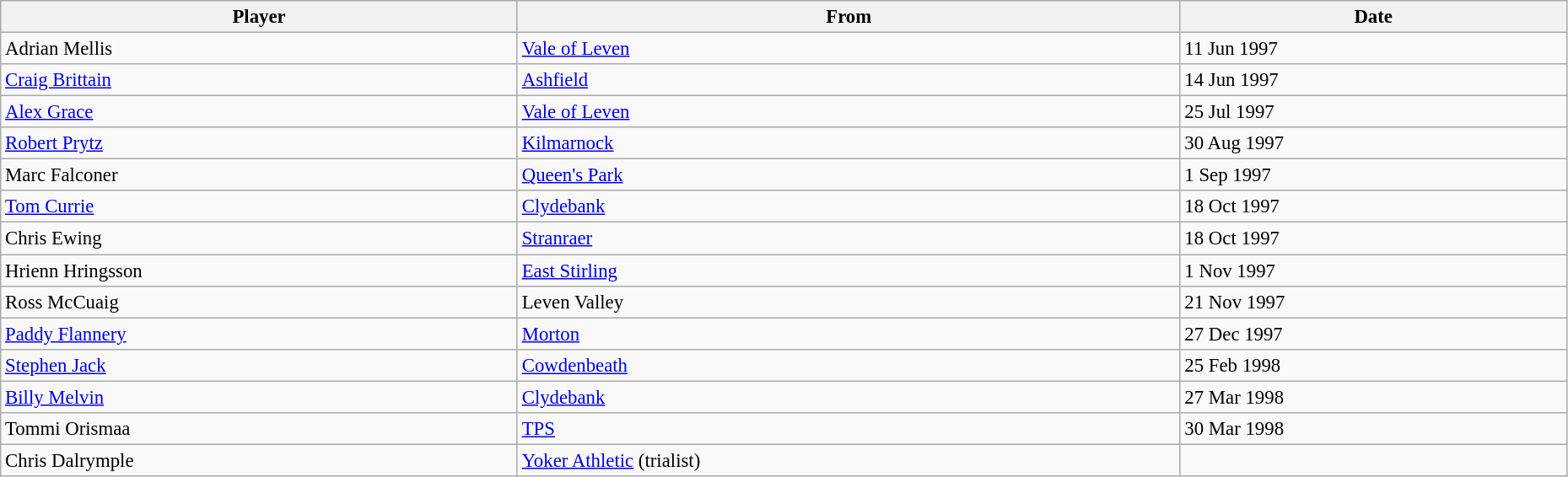<table class="wikitable" style="text-align:center; font-size:95%;width:98%; text-align:left">
<tr>
<th>Player</th>
<th>From</th>
<th>Date</th>
</tr>
<tr>
<td> Adrian Mellis</td>
<td> <a href='#'>Vale of Leven</a></td>
<td>11 Jun 1997</td>
</tr>
<tr>
<td> <a href='#'>Craig Brittain</a></td>
<td> <a href='#'>Ashfield</a></td>
<td>14 Jun 1997</td>
</tr>
<tr>
<td> <a href='#'>Alex Grace</a></td>
<td> <a href='#'>Vale of Leven</a></td>
<td>25 Jul 1997</td>
</tr>
<tr>
<td> <a href='#'>Robert Prytz</a></td>
<td> <a href='#'>Kilmarnock</a></td>
<td>30 Aug 1997</td>
</tr>
<tr>
<td> Marc Falconer</td>
<td> <a href='#'>Queen's Park</a></td>
<td>1 Sep 1997</td>
</tr>
<tr>
<td> <a href='#'>Tom Currie</a></td>
<td> <a href='#'>Clydebank</a></td>
<td>18 Oct 1997</td>
</tr>
<tr>
<td> Chris Ewing</td>
<td> <a href='#'>Stranraer</a></td>
<td>18 Oct 1997</td>
</tr>
<tr>
<td> Hrienn Hringsson</td>
<td> <a href='#'>East Stirling</a></td>
<td>1 Nov 1997</td>
</tr>
<tr>
<td> Ross McCuaig</td>
<td> Leven Valley</td>
<td>21 Nov 1997</td>
</tr>
<tr>
<td> <a href='#'>Paddy Flannery</a></td>
<td> <a href='#'>Morton</a></td>
<td>27 Dec 1997</td>
</tr>
<tr>
<td> <a href='#'>Stephen Jack</a></td>
<td> <a href='#'>Cowdenbeath</a></td>
<td>25 Feb 1998</td>
</tr>
<tr>
<td> <a href='#'>Billy Melvin</a></td>
<td> <a href='#'>Clydebank</a></td>
<td>27 Mar 1998</td>
</tr>
<tr>
<td> Tommi Orismaa</td>
<td> <a href='#'>TPS</a></td>
<td>30 Mar 1998</td>
</tr>
<tr>
<td> Chris Dalrymple</td>
<td> <a href='#'>Yoker Athletic</a> (trialist)</td>
<td></td>
</tr>
</table>
